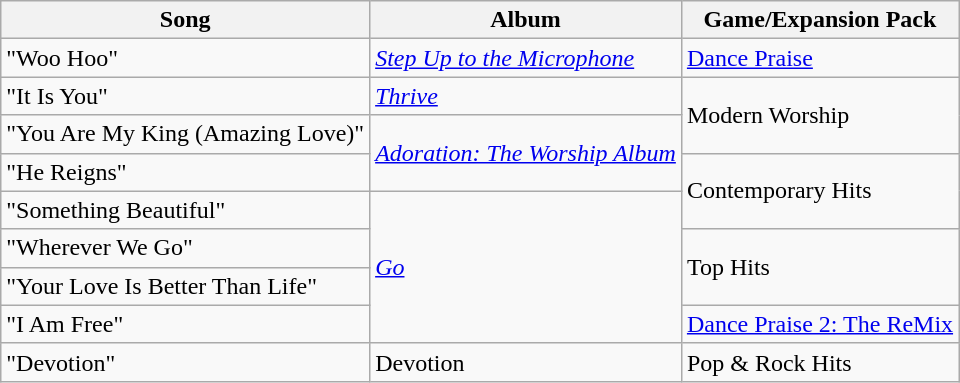<table class="wikitable">
<tr>
<th>Song</th>
<th>Album</th>
<th>Game/Expansion Pack</th>
</tr>
<tr>
<td>"Woo Hoo"</td>
<td><em><a href='#'>Step Up to the Microphone</a></em></td>
<td><a href='#'>Dance Praise</a></td>
</tr>
<tr>
<td>"It Is You"</td>
<td><em><a href='#'>Thrive</a></em></td>
<td rowspan="2">Modern Worship</td>
</tr>
<tr>
<td>"You Are My King (Amazing Love)"</td>
<td rowspan="2"><em><a href='#'>Adoration: The Worship Album</a></em></td>
</tr>
<tr>
<td>"He Reigns"</td>
<td rowspan="2">Contemporary Hits</td>
</tr>
<tr>
<td>"Something Beautiful"</td>
<td rowspan="4"><em><a href='#'>Go</a></em></td>
</tr>
<tr>
<td>"Wherever We Go"</td>
<td rowspan="2">Top Hits</td>
</tr>
<tr>
<td>"Your Love Is Better Than Life"</td>
</tr>
<tr>
<td>"I Am Free"</td>
<td><a href='#'>Dance Praise 2: The ReMix</a></td>
</tr>
<tr>
<td>"Devotion"</td>
<td>Devotion</td>
<td>Pop & Rock Hits</td>
</tr>
</table>
